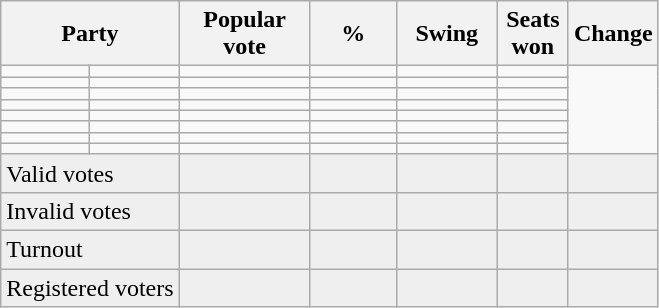<table class=wikitable style="text-align:right">
<tr>
<th colspan=2>Party</th>
<th width=80px>Popular vote</th>
<th width=50px>%</th>
<th width=60px>Swing</th>
<th width=40px>Seats<br>won</th>
<th width=45px>Change</th>
</tr>
<tr>
<td></td>
<td></td>
<td></td>
<td></td>
<td></td>
<td></td>
</tr>
<tr>
<td></td>
<td></td>
<td></td>
<td></td>
<td></td>
<td></td>
</tr>
<tr>
<td></td>
<td></td>
<td></td>
<td></td>
<td></td>
<td></td>
</tr>
<tr>
<td></td>
<td></td>
<td></td>
<td></td>
<td></td>
<td></td>
</tr>
<tr>
<td></td>
<td></td>
<td></td>
<td></td>
<td></td>
<td></td>
</tr>
<tr>
<td></td>
<td></td>
<td></td>
<td></td>
<td></td>
<td></td>
</tr>
<tr>
<td></td>
<td></td>
<td></td>
<td></td>
<td></td>
<td></td>
</tr>
<tr>
<td></td>
<td></td>
<td></td>
<td></td>
<td></td>
<td></td>
</tr>
<tr bgcolor=#efefef>
<td align=left colspan=2>Valid votes</td>
<td></td>
<td></td>
<td></td>
<td></td>
<td></td>
</tr>
<tr bgcolor=#efefef>
<td align=left colspan=2>Invalid votes</td>
<td></td>
<td></td>
<td></td>
<td></td>
<td></td>
</tr>
<tr bgcolor=#efefef>
<td align=left colspan=2>Turnout</td>
<td></td>
<td></td>
<td></td>
<td></td>
<td></td>
</tr>
<tr bgcolor=#efefef>
<td align=left colspan=2>Registered voters</td>
<td></td>
<td></td>
<td></td>
<td></td>
<td></td>
</tr>
</table>
